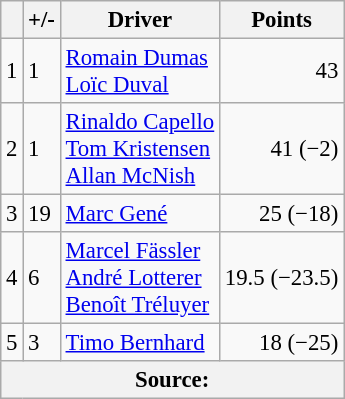<table class="wikitable" style="font-size: 95%;">
<tr>
<th scope="col"></th>
<th scope="col">+/-</th>
<th scope="col">Driver</th>
<th scope="col">Points</th>
</tr>
<tr>
<td align=center>1</td>
<td align="left"> 1</td>
<td> <a href='#'>Romain Dumas</a><br> <a href='#'>Loïc Duval</a></td>
<td align=right>43</td>
</tr>
<tr>
<td align=center>2</td>
<td align="left"> 1</td>
<td> <a href='#'>Rinaldo Capello</a><br> <a href='#'>Tom Kristensen</a><br> <a href='#'>Allan McNish</a></td>
<td align=right>41 (−2)</td>
</tr>
<tr>
<td align=center>3</td>
<td align="left"> 19</td>
<td> <a href='#'>Marc Gené</a></td>
<td align=right>25 (−18)</td>
</tr>
<tr>
<td align=center>4</td>
<td align="left"> 6</td>
<td> <a href='#'>Marcel Fässler</a><br> <a href='#'>André Lotterer</a><br> <a href='#'>Benoît Tréluyer</a></td>
<td align=right>19.5 (−23.5)</td>
</tr>
<tr>
<td align=center>5</td>
<td align="left"> 3</td>
<td> <a href='#'>Timo Bernhard</a></td>
<td align=right>18 (−25)</td>
</tr>
<tr>
<th colspan=4>Source:</th>
</tr>
</table>
